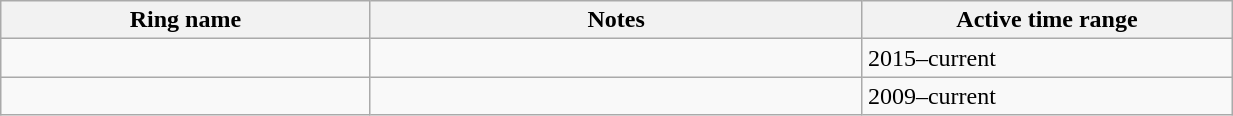<table class="wikitable sortable" style="width:65%;">
<tr>
<th width=15%>Ring name</th>
<th width=20%>Notes</th>
<th width=15%>Active time range</th>
</tr>
<tr>
<td></td>
<td></td>
<td>2015–current</td>
</tr>
<tr>
<td></td>
<td></td>
<td>2009–current</td>
</tr>
</table>
